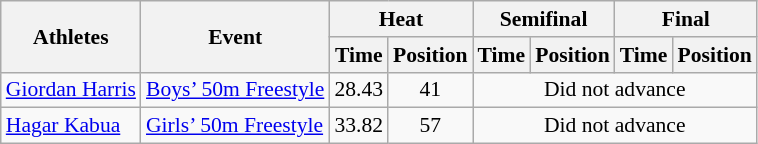<table class="wikitable" border="1" style="font-size:90%">
<tr>
<th rowspan=2>Athletes</th>
<th rowspan=2>Event</th>
<th colspan=2>Heat</th>
<th colspan=2>Semifinal</th>
<th colspan=2>Final</th>
</tr>
<tr>
<th>Time</th>
<th>Position</th>
<th>Time</th>
<th>Position</th>
<th>Time</th>
<th>Position</th>
</tr>
<tr>
<td rowspan=1><a href='#'>Giordan Harris</a></td>
<td><a href='#'>Boys’ 50m Freestyle</a></td>
<td align=center>28.43</td>
<td align=center>41</td>
<td colspan="4" align=center>Did not advance</td>
</tr>
<tr>
<td rowspan=1><a href='#'>Hagar Kabua</a></td>
<td><a href='#'>Girls’ 50m Freestyle</a></td>
<td align=center>33.82</td>
<td align=center>57</td>
<td colspan="4" align=center>Did not advance</td>
</tr>
</table>
